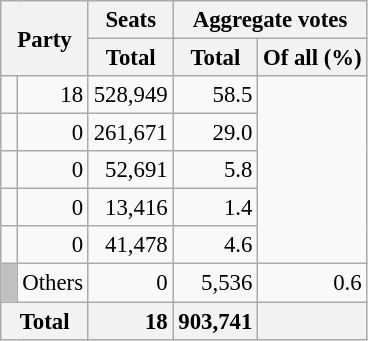<table class="wikitable" style="text-align:right; font-size:95%;">
<tr>
<th colspan="2" rowspan="2">Party</th>
<th>Seats</th>
<th colspan="2">Aggregate votes</th>
</tr>
<tr>
<th>Total</th>
<th>Total</th>
<th>Of all (%)</th>
</tr>
<tr>
<td></td>
<td>18</td>
<td>528,949</td>
<td>58.5</td>
</tr>
<tr>
<td></td>
<td>0</td>
<td>261,671</td>
<td>29.0</td>
</tr>
<tr>
<td></td>
<td>0</td>
<td>52,691</td>
<td>5.8</td>
</tr>
<tr>
<td></td>
<td>0</td>
<td>13,416</td>
<td>1.4</td>
</tr>
<tr>
<td></td>
<td>0</td>
<td>41,478</td>
<td>4.6</td>
</tr>
<tr>
<td style="background:silver;"> </td>
<td align=left>Others</td>
<td>0</td>
<td>5,536</td>
<td>0.6</td>
</tr>
<tr>
<th colspan="2" style="background:#f2f2f2"><strong>Total</strong></th>
<td style="background:#f2f2f2;"><strong>18</strong></td>
<td style="background:#f2f2f2;"><strong>903,741</strong></td>
<td style="background:#f2f2f2;"></td>
</tr>
</table>
